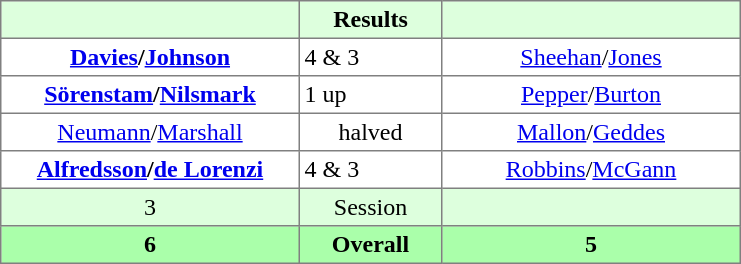<table border="1" cellpadding="3" style="border-collapse:collapse; text-align:center;">
<tr style="background:#dfd;">
<th style="width:12em;"></th>
<th style="width:5.5em;">Results</th>
<th style="width:12em;"></th>
</tr>
<tr>
<td><strong><a href='#'>Davies</a>/<a href='#'>Johnson</a></strong></td>
<td align=left> 4 & 3</td>
<td><a href='#'>Sheehan</a>/<a href='#'>Jones</a></td>
</tr>
<tr>
<td><strong><a href='#'>Sörenstam</a>/<a href='#'>Nilsmark</a></strong></td>
<td align=left> 1 up</td>
<td><a href='#'>Pepper</a>/<a href='#'>Burton</a></td>
</tr>
<tr>
<td><a href='#'>Neumann</a>/<a href='#'>Marshall</a></td>
<td>halved</td>
<td><a href='#'>Mallon</a>/<a href='#'>Geddes</a></td>
</tr>
<tr>
<td><strong><a href='#'>Alfredsson</a>/<a href='#'>de Lorenzi</a></strong></td>
<td align=left> 4 & 3</td>
<td><a href='#'>Robbins</a>/<a href='#'>McGann</a></td>
</tr>
<tr style="background:#dfd;">
<td>3</td>
<td>Session</td>
<td></td>
</tr>
<tr style="background:#afa;">
<th>6</th>
<th>Overall</th>
<th>5</th>
</tr>
</table>
